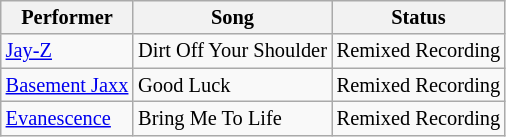<table class="wikitable" style="font-size:85%">
<tr>
<th>Performer</th>
<th>Song</th>
<th>Status</th>
</tr>
<tr>
<td> <a href='#'>Jay-Z</a></td>
<td>Dirt Off Your Shoulder</td>
<td>Remixed Recording</td>
</tr>
<tr>
<td> <a href='#'>Basement Jaxx</a></td>
<td>Good Luck</td>
<td>Remixed Recording</td>
</tr>
<tr>
<td> <a href='#'>Evanescence</a></td>
<td>Bring Me To Life</td>
<td>Remixed Recording</td>
</tr>
</table>
